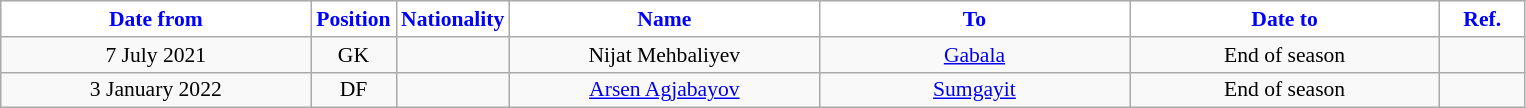<table class="wikitable" style="text-align:center; font-size:90%; ">
<tr>
<th style="background:white; color:blue; width:200px;">Date from</th>
<th style="background:white; color:blue; width:50px;">Position</th>
<th style="background:white; color:blue; width:50px;">Nationality</th>
<th style="background:white; color:blue; width:200px;">Name</th>
<th style="background:white; color:blue; width:200px;">To</th>
<th style="background:white; color:blue; width:200px;">Date to</th>
<th style="background:white; color:blue; width:50px;">Ref.</th>
</tr>
<tr>
<td>7 July 2021</td>
<td>GK</td>
<td></td>
<td>Nijat Mehbaliyev</td>
<td><a href='#'>Gabala</a></td>
<td>End of season</td>
<td></td>
</tr>
<tr>
<td>3 January 2022</td>
<td>DF</td>
<td></td>
<td><a href='#'>Arsen Agjabayov</a></td>
<td><a href='#'>Sumgayit</a></td>
<td>End of season</td>
<td></td>
</tr>
</table>
